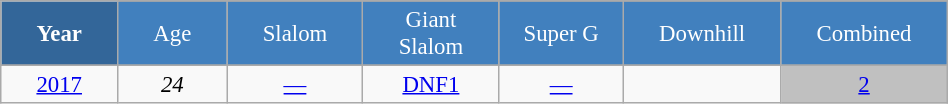<table class="wikitable" style="font-size:95%; text-align:center; border:grey solid 1px; border-collapse:collapse;" width="50%">
<tr style="background-color:#369; color:white;">
<td rowspan="2" colspan="1" width="5%"><strong>Year</strong></td>
</tr>
<tr style="background-color:#4180be; color:white;">
<td width="5%">Age</td>
<td width="5%">Slalom</td>
<td width="5%">Giant<br>Slalom</td>
<td width="5%">Super G</td>
<td width="5%">Downhill</td>
<td width="5%">Combined</td>
</tr>
<tr style="background-color:#8CB2D8; color:white;">
</tr>
<tr>
<td><a href='#'>2017</a></td>
<td><em>24</em></td>
<td><a href='#'>—</a></td>
<td><a href='#'>DNF1</a></td>
<td><a href='#'>—</a></td>
<td></td>
<td bgcolor=silver><a href='#'>2</a></td>
</tr>
</table>
